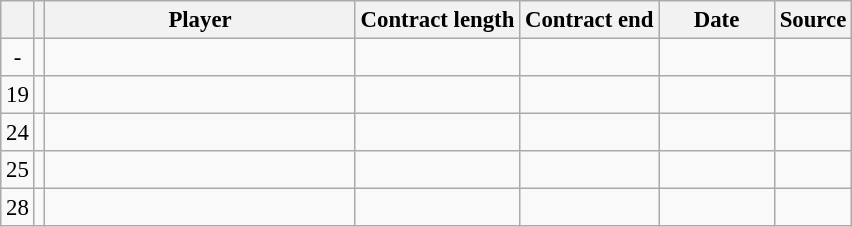<table class="wikitable plainrowheaders sortable" style="font-size:95%">
<tr>
<th></th>
<th></th>
<th scope="col" style="width:200px;"><strong>Player</strong></th>
<th><strong>Contract length</strong></th>
<th><strong>Contract end</strong></th>
<th scope="col" style="width:70px;"><strong>Date</strong></th>
<th><strong>Source</strong></th>
</tr>
<tr>
<td align=center>-</td>
<td align=center></td>
<td></td>
<td align=center></td>
<td align=center></td>
<td align=center></td>
<td align="center"></td>
</tr>
<tr>
<td align=center>19</td>
<td align=center></td>
<td></td>
<td align=center></td>
<td align=center></td>
<td align=center></td>
<td align="center"></td>
</tr>
<tr>
<td align=center>24</td>
<td align=center></td>
<td></td>
<td align=center></td>
<td align=center></td>
<td align=center></td>
<td align="center"></td>
</tr>
<tr>
<td align=center>25</td>
<td align=center></td>
<td></td>
<td align=center></td>
<td align=center></td>
<td align=center></td>
<td align="center"></td>
</tr>
<tr>
<td align=center>28</td>
<td align=center></td>
<td></td>
<td align=center></td>
<td align=center></td>
<td align=center></td>
<td align="center"></td>
</tr>
</table>
